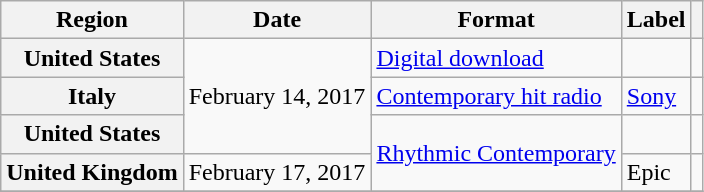<table class="wikitable plainrowheaders">
<tr>
<th scope="col">Region</th>
<th scope="col">Date</th>
<th scope="col">Format</th>
<th scope="col">Label</th>
<th scope="col"></th>
</tr>
<tr>
<th scope="row">United States</th>
<td rowspan="3">February 14, 2017</td>
<td><a href='#'>Digital download</a></td>
<td></td>
<td></td>
</tr>
<tr>
<th scope="row">Italy</th>
<td><a href='#'>Contemporary hit radio</a></td>
<td><a href='#'>Sony</a></td>
<td></td>
</tr>
<tr>
<th scope="row">United States</th>
<td rowspan="2"><a href='#'>Rhythmic Contemporary</a></td>
<td rowspan="1"></td>
<td></td>
</tr>
<tr>
<th scope="row">United Kingdom</th>
<td>February 17, 2017</td>
<td>Epic</td>
<td></td>
</tr>
<tr>
</tr>
</table>
